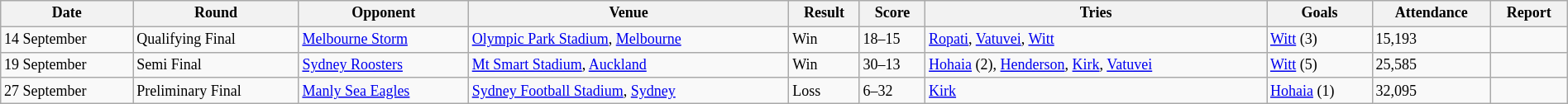<table class="wikitable" style="font-size:75%;" width="100%">
<tr>
<th>Date</th>
<th>Round</th>
<th>Opponent</th>
<th>Venue</th>
<th>Result</th>
<th>Score</th>
<th>Tries</th>
<th>Goals</th>
<th>Attendance</th>
<th>Report</th>
</tr>
<tr>
<td>14 September</td>
<td>Qualifying Final</td>
<td> <a href='#'>Melbourne Storm</a></td>
<td><a href='#'>Olympic Park Stadium</a>, <a href='#'>Melbourne</a></td>
<td>Win</td>
<td>18–15</td>
<td><a href='#'>Ropati</a>, <a href='#'>Vatuvei</a>, <a href='#'>Witt</a></td>
<td><a href='#'>Witt</a> (3)</td>
<td>15,193</td>
<td></td>
</tr>
<tr>
<td>19 September</td>
<td>Semi Final</td>
<td> <a href='#'>Sydney Roosters</a></td>
<td><a href='#'>Mt Smart Stadium</a>, <a href='#'>Auckland</a></td>
<td>Win</td>
<td>30–13</td>
<td><a href='#'>Hohaia</a> (2), <a href='#'>Henderson</a>, <a href='#'>Kirk</a>, <a href='#'>Vatuvei</a></td>
<td><a href='#'>Witt</a> (5)</td>
<td>25,585</td>
<td></td>
</tr>
<tr>
<td>27 September</td>
<td>Preliminary Final</td>
<td> <a href='#'>Manly Sea Eagles</a></td>
<td><a href='#'>Sydney Football Stadium</a>, <a href='#'>Sydney</a></td>
<td>Loss</td>
<td>6–32</td>
<td><a href='#'>Kirk</a></td>
<td><a href='#'>Hohaia</a> (1)</td>
<td>32,095</td>
<td></td>
</tr>
</table>
